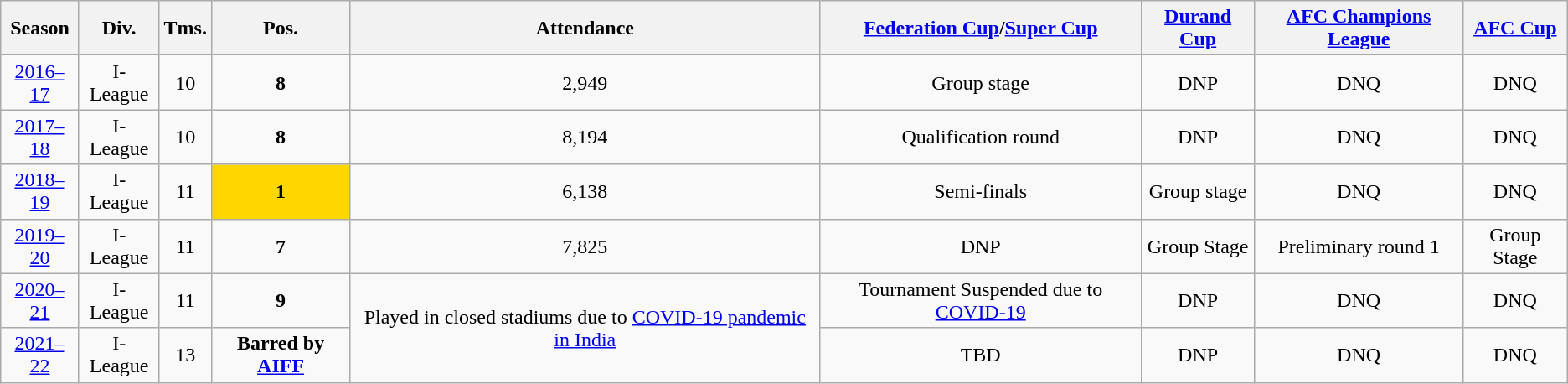<table class="wikitable" style="text-align:center">
<tr>
<th>Season</th>
<th>Div.</th>
<th>Tms.</th>
<th>Pos.</th>
<th>Attendance</th>
<th><a href='#'>Federation Cup</a>/<a href='#'>Super Cup</a></th>
<th><a href='#'>Durand Cup</a></th>
<th colspan=1><a href='#'>AFC Champions League</a></th>
<th colspan=1><a href='#'>AFC Cup</a></th>
</tr>
<tr>
<td align=center><a href='#'>2016–17</a></td>
<td align=center>I-League</td>
<td align=center>10</td>
<td align=center><strong>8</strong></td>
<td align=center>2,949</td>
<td align=center>Group stage</td>
<td align=center>DNP</td>
<td align=center>DNQ</td>
<td align=center>DNQ</td>
</tr>
<tr>
<td align=center><a href='#'>2017–18</a></td>
<td align=center>I-League</td>
<td align=center>10</td>
<td align=center><strong>8</strong></td>
<td align=center>8,194</td>
<td align=center>Qualification round</td>
<td align=center>DNP</td>
<td align=center>DNQ</td>
<td align=center>DNQ</td>
</tr>
<tr>
<td align=center><a href='#'>2018–19</a></td>
<td align=center>I-League</td>
<td align=center>11</td>
<td align=center bgcolor= gold><strong>1</strong></td>
<td align=center>6,138</td>
<td align=center>Semi-finals</td>
<td align=center>Group stage</td>
<td align=center>DNQ</td>
<td align=center>DNQ</td>
</tr>
<tr>
<td align=center><a href='#'>2019–20</a></td>
<td align=center>I-League</td>
<td align=center>11</td>
<td align=center bgcolor=><strong>7</strong></td>
<td align=center>7,825</td>
<td align=center>DNP</td>
<td align=center>Group Stage</td>
<td align=center>Preliminary round 1</td>
<td align=center>Group Stage</td>
</tr>
<tr>
<td align=center><a href='#'>2020–21</a></td>
<td align=center>I-League</td>
<td align=center>11</td>
<td align=center bgcolor=><strong>9</strong></td>
<td align=center rowspan=2>Played in closed stadiums due to <a href='#'>COVID-19 pandemic in India</a></td>
<td align=center>Tournament Suspended due to <a href='#'>COVID-19</a></td>
<td align=center>DNP</td>
<td align=center>DNQ</td>
<td align=center>DNQ</td>
</tr>
<tr>
<td align=center><a href='#'>2021–22</a></td>
<td align=center>I-League</td>
<td align=center>13</td>
<td align=center bgcolor=><strong>Barred by <a href='#'>AIFF</a></strong></td>
<td align=center>TBD</td>
<td align=center>DNP</td>
<td align=center>DNQ</td>
<td align=center>DNQ</td>
</tr>
</table>
